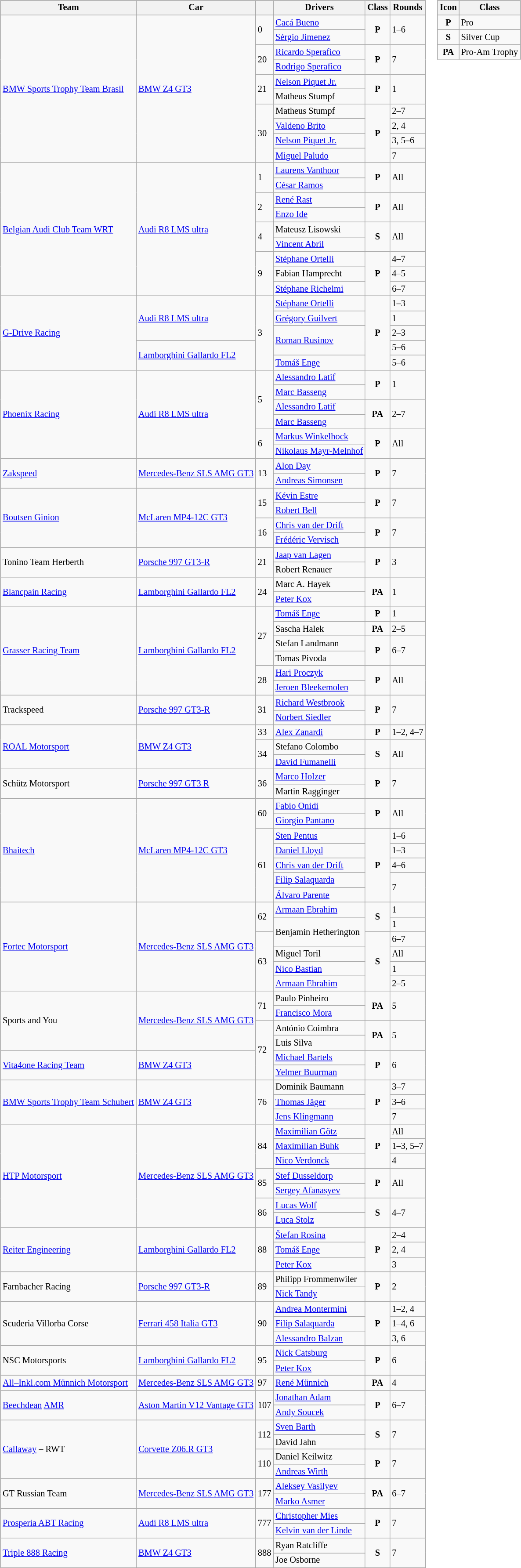<table>
<tr>
<td><br><table class="wikitable" style="font-size: 85%;">
<tr>
<th>Team</th>
<th>Car</th>
<th></th>
<th>Drivers</th>
<th>Class</th>
<th>Rounds</th>
</tr>
<tr>
<td rowspan=10> <a href='#'>BMW Sports Trophy Team Brasil</a></td>
<td rowspan=10><a href='#'>BMW Z4 GT3</a></td>
<td rowspan=2>0</td>
<td> <a href='#'>Cacá Bueno</a></td>
<td rowspan=2 align=center><strong><span>P</span></strong></td>
<td rowspan=2>1–6</td>
</tr>
<tr>
<td> <a href='#'>Sérgio Jimenez</a></td>
</tr>
<tr>
<td rowspan=2>20</td>
<td> <a href='#'>Ricardo Sperafico</a></td>
<td rowspan=2 align=center><strong><span>P</span></strong></td>
<td rowspan=2>7</td>
</tr>
<tr>
<td> <a href='#'>Rodrigo Sperafico</a></td>
</tr>
<tr>
<td rowspan=2>21</td>
<td> <a href='#'>Nelson Piquet Jr.</a></td>
<td rowspan=2 align=center><strong><span>P</span></strong></td>
<td rowspan=2>1</td>
</tr>
<tr>
<td> Matheus Stumpf</td>
</tr>
<tr>
<td rowspan=4>30</td>
<td> Matheus Stumpf</td>
<td rowspan=4 align=center><strong><span>P</span></strong></td>
<td>2–7</td>
</tr>
<tr>
<td> <a href='#'>Valdeno Brito</a></td>
<td>2, 4</td>
</tr>
<tr>
<td> <a href='#'>Nelson Piquet Jr.</a></td>
<td>3, 5–6</td>
</tr>
<tr>
<td> <a href='#'>Miguel Paludo</a></td>
<td>7</td>
</tr>
<tr>
<td rowspan=9> <a href='#'>Belgian Audi Club Team WRT</a></td>
<td rowspan=9><a href='#'>Audi R8 LMS ultra</a></td>
<td rowspan=2>1</td>
<td> <a href='#'>Laurens Vanthoor</a></td>
<td rowspan=2 align=center><strong><span>P</span></strong></td>
<td rowspan=2>All</td>
</tr>
<tr>
<td> <a href='#'>César Ramos</a></td>
</tr>
<tr>
<td rowspan=2>2</td>
<td> <a href='#'>René Rast</a></td>
<td rowspan=2 align=center><strong><span>P</span></strong></td>
<td rowspan=2>All</td>
</tr>
<tr>
<td> <a href='#'>Enzo Ide</a></td>
</tr>
<tr>
<td rowspan=2>4</td>
<td> Mateusz Lisowski</td>
<td rowspan=2 align=center><strong><span>S</span></strong></td>
<td rowspan=2>All</td>
</tr>
<tr>
<td> <a href='#'>Vincent Abril</a></td>
</tr>
<tr>
<td rowspan=3>9</td>
<td> <a href='#'>Stéphane Ortelli</a></td>
<td rowspan=3 align=center><strong><span>P</span></strong></td>
<td>4–7</td>
</tr>
<tr>
<td> Fabian Hamprecht</td>
<td>4–5</td>
</tr>
<tr>
<td> <a href='#'>Stéphane Richelmi</a></td>
<td>6–7</td>
</tr>
<tr>
<td rowspan=5> <a href='#'>G-Drive Racing</a></td>
<td rowspan=3><a href='#'>Audi R8 LMS ultra</a></td>
<td rowspan=5>3</td>
<td> <a href='#'>Stéphane Ortelli</a></td>
<td rowspan=5 align=center><strong><span>P</span></strong></td>
<td>1–3</td>
</tr>
<tr>
<td> <a href='#'>Grégory Guilvert</a></td>
<td>1</td>
</tr>
<tr>
<td rowspan=2> <a href='#'>Roman Rusinov</a></td>
<td>2–3</td>
</tr>
<tr>
<td rowspan=2><a href='#'>Lamborghini Gallardo FL2</a></td>
<td>5–6</td>
</tr>
<tr>
<td> <a href='#'>Tomáš Enge</a></td>
<td>5–6</td>
</tr>
<tr>
<td rowspan=6> <a href='#'>Phoenix Racing</a></td>
<td rowspan=6><a href='#'>Audi R8 LMS ultra</a></td>
<td rowspan=4>5</td>
<td> <a href='#'>Alessandro Latif</a></td>
<td rowspan=2 align=center><strong><span>P</span></strong></td>
<td rowspan=2>1</td>
</tr>
<tr>
<td> <a href='#'>Marc Basseng</a></td>
</tr>
<tr>
<td> <a href='#'>Alessandro Latif</a></td>
<td rowspan=2 align=center><strong><span>PA</span></strong></td>
<td rowspan=2>2–7</td>
</tr>
<tr>
<td> <a href='#'>Marc Basseng</a></td>
</tr>
<tr>
<td rowspan=2>6</td>
<td> <a href='#'>Markus Winkelhock</a></td>
<td rowspan=2 align=center><strong><span>P</span></strong></td>
<td rowspan=2>All</td>
</tr>
<tr>
<td> <a href='#'>Nikolaus Mayr-Melnhof</a></td>
</tr>
<tr>
<td rowspan=2> <a href='#'>Zakspeed</a></td>
<td rowspan=2><a href='#'>Mercedes-Benz SLS AMG GT3</a></td>
<td rowspan=2>13</td>
<td> <a href='#'>Alon Day</a></td>
<td rowspan=2 align=center><strong><span>P</span></strong></td>
<td rowspan=2>7</td>
</tr>
<tr>
<td> <a href='#'>Andreas Simonsen</a></td>
</tr>
<tr>
<td rowspan=4> <a href='#'>Boutsen Ginion</a></td>
<td rowspan=4><a href='#'>McLaren MP4-12C GT3</a></td>
<td rowspan=2>15</td>
<td> <a href='#'>Kévin Estre</a></td>
<td rowspan=2 align=center><strong><span>P</span></strong></td>
<td rowspan=2>7</td>
</tr>
<tr>
<td> <a href='#'>Robert Bell</a></td>
</tr>
<tr>
<td rowspan=2>16</td>
<td> <a href='#'>Chris van der Drift</a></td>
<td rowspan=2 align=center><strong><span>P</span></strong></td>
<td rowspan=2>7</td>
</tr>
<tr>
<td> <a href='#'>Frédéric Vervisch</a></td>
</tr>
<tr>
<td rowspan=2> Tonino Team Herberth</td>
<td rowspan=2><a href='#'>Porsche 997 GT3-R</a></td>
<td rowspan=2>21</td>
<td> <a href='#'>Jaap van Lagen</a></td>
<td rowspan=2 align=center><strong><span>P</span></strong></td>
<td rowspan=2>3</td>
</tr>
<tr>
<td> Robert Renauer</td>
</tr>
<tr>
<td rowspan=2> <a href='#'>Blancpain Racing</a></td>
<td rowspan=2><a href='#'>Lamborghini Gallardo FL2</a></td>
<td rowspan=2>24</td>
<td> Marc A. Hayek</td>
<td rowspan=2 align=center><strong><span>PA</span></strong></td>
<td rowspan=2>1</td>
</tr>
<tr>
<td> <a href='#'>Peter Kox</a></td>
</tr>
<tr>
<td rowspan=8> <a href='#'>Grasser Racing Team</a></td>
<td rowspan=8><a href='#'>Lamborghini Gallardo FL2</a></td>
<td rowspan=6>27</td>
<td> <a href='#'>Tomáš Enge</a></td>
<td rowspan=2 align=center><strong><span>P</span></strong></td>
<td rowspan=2>1</td>
</tr>
<tr>
<td rowspan=2> Sascha Halek</td>
</tr>
<tr>
<td rowspan=2 align=center><strong><span>PA</span></strong></td>
<td rowspan=2>2–5</td>
</tr>
<tr>
<td rowspan=2> Stefan Landmann</td>
</tr>
<tr>
<td rowspan=2 align=center><strong><span>P</span></strong></td>
<td rowspan=2>6–7</td>
</tr>
<tr>
<td> Tomas Pivoda</td>
</tr>
<tr>
<td rowspan=2>28</td>
<td> <a href='#'>Hari Proczyk</a></td>
<td rowspan=2 align=center><strong><span>P</span></strong></td>
<td rowspan=2>All</td>
</tr>
<tr>
<td> <a href='#'>Jeroen Bleekemolen</a></td>
</tr>
<tr>
<td rowspan=2> Trackspeed</td>
<td rowspan=2><a href='#'>Porsche 997 GT3-R</a></td>
<td rowspan=2>31</td>
<td> <a href='#'>Richard Westbrook</a></td>
<td rowspan=2 align=center><strong><span>P</span></strong></td>
<td rowspan=2>7</td>
</tr>
<tr>
<td> <a href='#'>Norbert Siedler</a></td>
</tr>
<tr>
<td rowspan=3> <a href='#'>ROAL Motorsport</a></td>
<td rowspan=3><a href='#'>BMW Z4 GT3</a></td>
<td>33</td>
<td> <a href='#'>Alex Zanardi</a></td>
<td align=center><strong><span>P</span></strong></td>
<td>1–2, 4–7</td>
</tr>
<tr>
<td rowspan=2>34</td>
<td> Stefano Colombo</td>
<td rowspan=2 align=center><strong><span>S</span></strong></td>
<td rowspan=2>All</td>
</tr>
<tr>
<td> <a href='#'>David Fumanelli</a></td>
</tr>
<tr>
<td rowspan=2> Schütz Motorsport</td>
<td rowspan=2><a href='#'>Porsche 997 GT3 R</a></td>
<td rowspan=2>36</td>
<td> <a href='#'>Marco Holzer</a></td>
<td rowspan=2 align=center><strong><span>P</span></strong></td>
<td rowspan=2>7</td>
</tr>
<tr>
<td> Martin Ragginger</td>
</tr>
<tr>
<td rowspan=7> <a href='#'>Bhaitech</a></td>
<td rowspan=7><a href='#'>McLaren MP4-12C GT3</a></td>
<td rowspan=2>60</td>
<td> <a href='#'>Fabio Onidi</a></td>
<td rowspan=2 align=center><strong><span>P</span></strong></td>
<td rowspan=2>All</td>
</tr>
<tr>
<td> <a href='#'>Giorgio Pantano</a></td>
</tr>
<tr>
<td rowspan=5>61</td>
<td> <a href='#'>Sten Pentus</a></td>
<td rowspan=5 align=center><strong><span>P</span></strong></td>
<td>1–6</td>
</tr>
<tr>
<td> <a href='#'>Daniel Lloyd</a></td>
<td>1–3</td>
</tr>
<tr>
<td> <a href='#'>Chris van der Drift</a></td>
<td>4–6</td>
</tr>
<tr>
<td> <a href='#'>Filip Salaquarda</a></td>
<td rowspan=2>7</td>
</tr>
<tr>
<td> <a href='#'>Álvaro Parente</a></td>
</tr>
<tr>
<td rowspan=6> <a href='#'>Fortec Motorsport</a></td>
<td rowspan=6><a href='#'>Mercedes-Benz SLS AMG GT3</a></td>
<td rowspan=2>62</td>
<td> <a href='#'>Armaan Ebrahim</a></td>
<td rowspan=2 align=center><strong><span>S</span></strong></td>
<td>1</td>
</tr>
<tr>
<td rowspan=2> Benjamin Hetherington</td>
<td>1</td>
</tr>
<tr>
<td rowspan=4>63</td>
<td rowspan=4 align=center><strong><span>S</span></strong></td>
<td>6–7</td>
</tr>
<tr>
<td> Miguel Toril</td>
<td>All</td>
</tr>
<tr>
<td> <a href='#'>Nico Bastian</a></td>
<td>1</td>
</tr>
<tr>
<td> <a href='#'>Armaan Ebrahim</a></td>
<td>2–5</td>
</tr>
<tr>
<td rowspan=4> Sports and You</td>
<td rowspan=4><a href='#'>Mercedes-Benz SLS AMG GT3</a></td>
<td rowspan=2>71</td>
<td> Paulo Pinheiro</td>
<td rowspan=2 align=center><strong><span>PA</span></strong></td>
<td rowspan=2>5</td>
</tr>
<tr>
<td> <a href='#'>Francisco Mora</a></td>
</tr>
<tr>
<td rowspan=4>72</td>
<td> António Coimbra</td>
<td rowspan=2 align=center><strong><span>PA</span></strong></td>
<td rowspan=2>5</td>
</tr>
<tr>
<td> Luis Silva</td>
</tr>
<tr>
<td rowspan=2> <a href='#'>Vita4one Racing Team</a></td>
<td rowspan=2><a href='#'>BMW Z4 GT3</a></td>
<td> <a href='#'>Michael Bartels</a></td>
<td rowspan=2 align=center><strong><span>P</span></strong></td>
<td rowspan=2>6</td>
</tr>
<tr>
<td> <a href='#'>Yelmer Buurman</a></td>
</tr>
<tr>
<td rowspan=3> <a href='#'>BMW Sports Trophy Team Schubert</a></td>
<td rowspan=3><a href='#'>BMW Z4 GT3</a></td>
<td rowspan=3>76</td>
<td> Dominik Baumann</td>
<td rowspan=3 align=center><strong><span>P</span></strong></td>
<td>3–7</td>
</tr>
<tr>
<td> <a href='#'>Thomas Jäger</a></td>
<td>3–6</td>
</tr>
<tr>
<td> <a href='#'>Jens Klingmann</a></td>
<td>7</td>
</tr>
<tr>
<td rowspan=7> <a href='#'>HTP Motorsport</a></td>
<td rowspan=7><a href='#'>Mercedes-Benz SLS AMG GT3</a></td>
<td rowspan=3>84</td>
<td> <a href='#'>Maximilian Götz</a></td>
<td rowspan=3 align=center><strong><span>P</span></strong></td>
<td>All</td>
</tr>
<tr>
<td> <a href='#'>Maximilian Buhk</a></td>
<td>1–3, 5–7</td>
</tr>
<tr>
<td> <a href='#'>Nico Verdonck</a></td>
<td>4</td>
</tr>
<tr>
<td rowspan=2>85</td>
<td> <a href='#'>Stef Dusseldorp</a></td>
<td rowspan=2 align=center><strong><span>P</span></strong></td>
<td rowspan=2>All</td>
</tr>
<tr>
<td> <a href='#'>Sergey Afanasyev</a></td>
</tr>
<tr>
<td rowspan=2>86</td>
<td> <a href='#'>Lucas Wolf</a></td>
<td rowspan=2 align=center><strong><span>S</span></strong></td>
<td rowspan=2>4–7</td>
</tr>
<tr>
<td> <a href='#'>Luca Stolz</a></td>
</tr>
<tr>
<td rowspan=3> <a href='#'>Reiter Engineering</a></td>
<td rowspan=3><a href='#'>Lamborghini Gallardo FL2</a></td>
<td rowspan=3>88</td>
<td> <a href='#'>Štefan Rosina</a></td>
<td rowspan=3 align=center><strong><span>P</span></strong></td>
<td>2–4</td>
</tr>
<tr>
<td> <a href='#'>Tomáš Enge</a></td>
<td>2, 4</td>
</tr>
<tr>
<td> <a href='#'>Peter Kox</a></td>
<td>3</td>
</tr>
<tr>
<td rowspan=2> Farnbacher Racing</td>
<td rowspan=2><a href='#'>Porsche 997 GT3-R</a></td>
<td rowspan=2>89</td>
<td> Philipp Frommenwiler</td>
<td rowspan=2 align=center><strong><span>P</span></strong></td>
<td rowspan=2>2</td>
</tr>
<tr>
<td> <a href='#'>Nick Tandy</a></td>
</tr>
<tr>
<td rowspan=3> Scuderia Villorba Corse</td>
<td rowspan=3><a href='#'>Ferrari 458 Italia GT3</a></td>
<td rowspan=3>90</td>
<td> <a href='#'>Andrea Montermini</a></td>
<td rowspan=3 align=center><strong><span>P</span></strong></td>
<td>1–2, 4</td>
</tr>
<tr>
<td> <a href='#'>Filip Salaquarda</a></td>
<td>1–4, 6</td>
</tr>
<tr>
<td> <a href='#'>Alessandro Balzan</a></td>
<td>3, 6</td>
</tr>
<tr>
<td rowspan=2> NSC Motorsports</td>
<td rowspan=2><a href='#'>Lamborghini Gallardo FL2</a></td>
<td rowspan=2>95</td>
<td> <a href='#'>Nick Catsburg</a></td>
<td rowspan=2 align=center><strong><span>P</span></strong></td>
<td rowspan=2>6</td>
</tr>
<tr>
<td> <a href='#'>Peter Kox</a></td>
</tr>
<tr>
<td> <a href='#'>All–Inkl.com Münnich Motorsport</a></td>
<td><a href='#'>Mercedes-Benz SLS AMG GT3</a></td>
<td>97</td>
<td> <a href='#'>René Münnich</a></td>
<td align=center><strong><span>PA</span></strong></td>
<td>4</td>
</tr>
<tr>
<td rowspan=2> <a href='#'>Beechdean</a> <a href='#'>AMR</a></td>
<td rowspan=2><a href='#'>Aston Martin V12 Vantage GT3</a></td>
<td rowspan=2>107</td>
<td> <a href='#'>Jonathan Adam</a></td>
<td rowspan=2 align=center><strong><span>P</span></strong></td>
<td rowspan=2>6–7</td>
</tr>
<tr>
<td> <a href='#'>Andy Soucek</a></td>
</tr>
<tr>
<td rowspan=4> <a href='#'>Callaway</a> – RWT</td>
<td rowspan=4><a href='#'>Corvette Z06.R GT3</a></td>
<td rowspan=2>112</td>
<td> <a href='#'>Sven Barth</a></td>
<td rowspan=2 align=center><strong><span>S</span></strong></td>
<td rowspan=2>7</td>
</tr>
<tr>
<td> David Jahn</td>
</tr>
<tr>
<td rowspan=2>110</td>
<td> Daniel Keilwitz</td>
<td rowspan=2 align=center><strong><span>P</span></strong></td>
<td rowspan=2>7</td>
</tr>
<tr>
<td> <a href='#'>Andreas Wirth</a></td>
</tr>
<tr>
<td rowspan=2> GT Russian Team</td>
<td rowspan=2><a href='#'>Mercedes-Benz SLS AMG GT3</a></td>
<td rowspan=2>177</td>
<td> <a href='#'>Aleksey Vasilyev</a></td>
<td rowspan=2 align=center><strong><span>PA</span></strong></td>
<td rowspan=2>6–7</td>
</tr>
<tr>
<td> <a href='#'>Marko Asmer</a></td>
</tr>
<tr>
<td rowspan=2> <a href='#'>Prosperia ABT Racing</a></td>
<td rowspan=2><a href='#'>Audi R8 LMS ultra</a></td>
<td rowspan=2>777</td>
<td> <a href='#'>Christopher Mies</a></td>
<td rowspan=2 align=center><strong><span>P</span></strong></td>
<td rowspan=2>7</td>
</tr>
<tr>
<td> <a href='#'>Kelvin van der Linde</a></td>
</tr>
<tr>
<td rowspan=2> <a href='#'>Triple 888 Racing</a></td>
<td rowspan=2><a href='#'>BMW Z4 GT3</a></td>
<td rowspan=2>888</td>
<td> Ryan Ratcliffe</td>
<td rowspan=2 align=center><strong><span>S</span></strong></td>
<td rowspan=2>7</td>
</tr>
<tr>
<td> Joe Osborne</td>
</tr>
</table>
</td>
<td valign="top"><br><table class="wikitable" style="font-size: 85%;">
<tr>
<th>Icon</th>
<th>Class</th>
</tr>
<tr>
<td align=center><strong><span>P</span></strong></td>
<td>Pro</td>
</tr>
<tr>
<td align=center><strong><span>S</span></strong></td>
<td>Silver Cup</td>
</tr>
<tr>
<td align=center><strong><span>PA</span></strong></td>
<td>Pro-Am Trophy</td>
</tr>
</table>
</td>
</tr>
</table>
